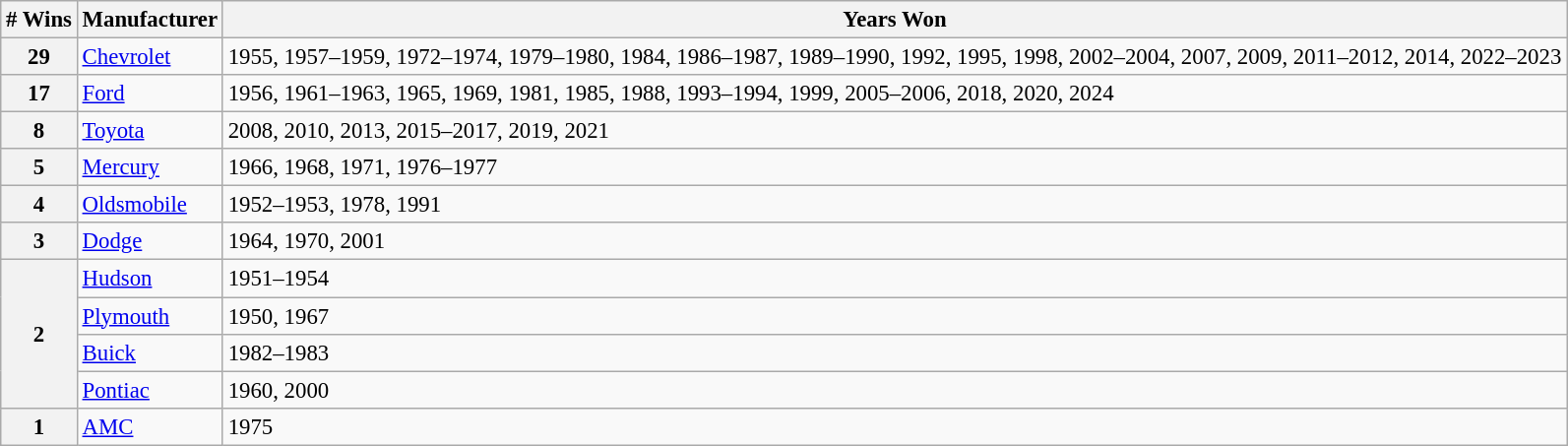<table class="wikitable" style="font-size: 95%;">
<tr>
<th># Wins</th>
<th>Manufacturer</th>
<th>Years Won</th>
</tr>
<tr>
<th>29</th>
<td><a href='#'>Chevrolet</a></td>
<td>1955, 1957–1959, 1972–1974, 1979–1980, 1984, 1986–1987, 1989–1990, 1992, 1995, 1998, 2002–2004, 2007, 2009, 2011–2012, 2014, 2022–2023</td>
</tr>
<tr>
<th>17</th>
<td><a href='#'>Ford</a></td>
<td>1956, 1961–1963, 1965, 1969, 1981, 1985, 1988, 1993–1994, 1999, 2005–2006, 2018, 2020, 2024</td>
</tr>
<tr>
<th>8</th>
<td><a href='#'>Toyota</a></td>
<td>2008, 2010, 2013, 2015–2017, 2019, 2021</td>
</tr>
<tr>
<th>5</th>
<td><a href='#'>Mercury</a></td>
<td>1966, 1968, 1971, 1976–1977</td>
</tr>
<tr>
<th>4</th>
<td><a href='#'>Oldsmobile</a></td>
<td>1952–1953, 1978, 1991</td>
</tr>
<tr>
<th>3</th>
<td><a href='#'>Dodge</a></td>
<td>1964, 1970, 2001</td>
</tr>
<tr>
<th rowspan="4">2</th>
<td><a href='#'>Hudson</a></td>
<td>1951–1954</td>
</tr>
<tr>
<td><a href='#'>Plymouth</a></td>
<td>1950, 1967</td>
</tr>
<tr>
<td><a href='#'>Buick</a></td>
<td>1982–1983</td>
</tr>
<tr>
<td><a href='#'>Pontiac</a></td>
<td>1960, 2000</td>
</tr>
<tr>
<th>1</th>
<td><a href='#'>AMC</a></td>
<td>1975</td>
</tr>
</table>
